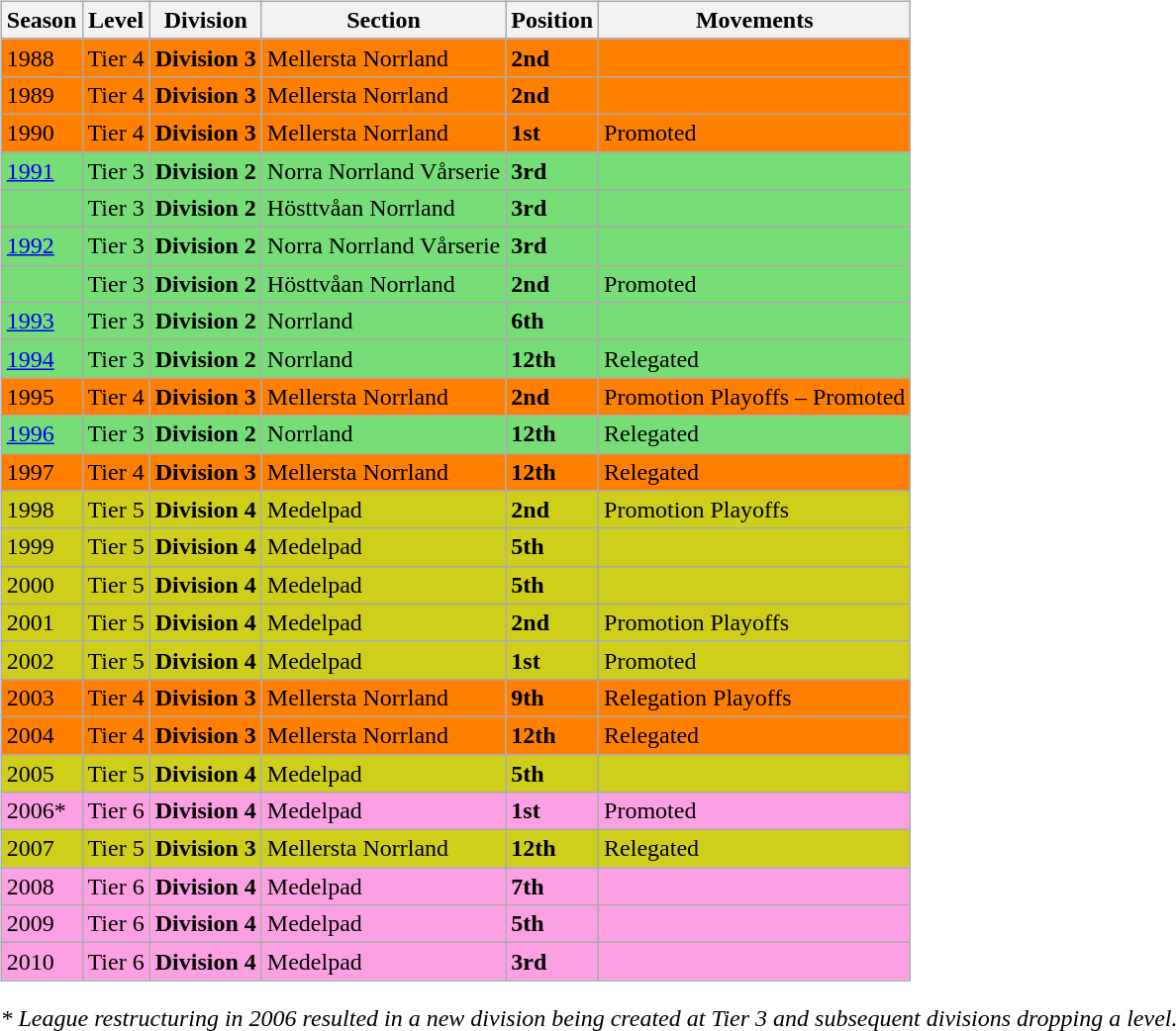<table>
<tr>
<td valign="top" width=0%><br><table class="wikitable">
<tr style="background:#f0f6fa;">
<th><strong>Season</strong></th>
<th><strong>Level</strong></th>
<th><strong>Division</strong></th>
<th><strong>Section</strong></th>
<th><strong>Position</strong></th>
<th><strong>Movements</strong></th>
</tr>
<tr>
<td style="background:#FF7F00;">1988</td>
<td style="background:#FF7F00;">Tier 4</td>
<td style="background:#FF7F00;"><strong>Division 3</strong></td>
<td style="background:#FF7F00;">Mellersta Norrland</td>
<td style="background:#FF7F00;"><strong>2nd</strong></td>
<td style="background:#FF7F00;"></td>
</tr>
<tr>
<td style="background:#FF7F00;">1989</td>
<td style="background:#FF7F00;">Tier 4</td>
<td style="background:#FF7F00;"><strong>Division 3</strong></td>
<td style="background:#FF7F00;">Mellersta Norrland</td>
<td style="background:#FF7F00;"><strong>2nd</strong></td>
<td style="background:#FF7F00;"></td>
</tr>
<tr>
<td style="background:#FF7F00;">1990</td>
<td style="background:#FF7F00;">Tier 4</td>
<td style="background:#FF7F00;"><strong>Division 3</strong></td>
<td style="background:#FF7F00;">Mellersta Norrland</td>
<td style="background:#FF7F00;"><strong>1st</strong></td>
<td style="background:#FF7F00;">Promoted</td>
</tr>
<tr>
<td style="background:#77DD77;"><a href='#'>1991</a></td>
<td style="background:#77DD77;">Tier 3</td>
<td style="background:#77DD77;"><strong>Division 2</strong></td>
<td style="background:#77DD77;">Norra Norrland Vårserie</td>
<td style="background:#77DD77;"><strong>3rd</strong></td>
<td style="background:#77DD77;"></td>
</tr>
<tr>
<td style="background:#77DD77;"></td>
<td style="background:#77DD77;">Tier 3</td>
<td style="background:#77DD77;"><strong>Division 2</strong></td>
<td style="background:#77DD77;">Hösttvåan Norrland</td>
<td style="background:#77DD77;"><strong>3rd</strong></td>
<td style="background:#77DD77;"></td>
</tr>
<tr>
<td style="background:#77DD77;"><a href='#'>1992</a></td>
<td style="background:#77DD77;">Tier 3</td>
<td style="background:#77DD77;"><strong>Division 2</strong></td>
<td style="background:#77DD77;">Norra Norrland Vårserie</td>
<td style="background:#77DD77;"><strong>3rd</strong></td>
<td style="background:#77DD77;"></td>
</tr>
<tr>
<td style="background:#77DD77;"></td>
<td style="background:#77DD77;">Tier 3</td>
<td style="background:#77DD77;"><strong>Division 2</strong></td>
<td style="background:#77DD77;">Hösttvåan Norrland</td>
<td style="background:#77DD77;"><strong>2nd</strong></td>
<td style="background:#77DD77;">Promoted</td>
</tr>
<tr>
<td style="background:#77DD77;"><a href='#'>1993</a></td>
<td style="background:#77DD77;">Tier 3</td>
<td style="background:#77DD77;"><strong>Division 2</strong></td>
<td style="background:#77DD77;">Norrland</td>
<td style="background:#77DD77;"><strong>6th</strong></td>
<td style="background:#77DD77;"></td>
</tr>
<tr>
<td style="background:#77DD77;"><a href='#'>1994</a></td>
<td style="background:#77DD77;">Tier 3</td>
<td style="background:#77DD77;"><strong>Division 2</strong></td>
<td style="background:#77DD77;">Norrland</td>
<td style="background:#77DD77;"><strong>12th</strong></td>
<td style="background:#77DD77;">Relegated</td>
</tr>
<tr>
<td style="background:#FF7F00;">1995</td>
<td style="background:#FF7F00;">Tier 4</td>
<td style="background:#FF7F00;"><strong>Division 3</strong></td>
<td style="background:#FF7F00;">Mellersta Norrland</td>
<td style="background:#FF7F00;"><strong>2nd</strong></td>
<td style="background:#FF7F00;">Promotion Playoffs – Promoted</td>
</tr>
<tr>
<td style="background:#77DD77;"><a href='#'>1996</a></td>
<td style="background:#77DD77;">Tier 3</td>
<td style="background:#77DD77;"><strong>Division 2</strong></td>
<td style="background:#77DD77;">Norrland</td>
<td style="background:#77DD77;"><strong>12th</strong></td>
<td style="background:#77DD77;">Relegated</td>
</tr>
<tr>
<td style="background:#FF7F00;">1997</td>
<td style="background:#FF7F00;">Tier 4</td>
<td style="background:#FF7F00;"><strong>Division 3</strong></td>
<td style="background:#FF7F00;">Mellersta Norrland</td>
<td style="background:#FF7F00;"><strong>12th</strong></td>
<td style="background:#FF7F00;">Relegated</td>
</tr>
<tr>
<td style="background:#CECE1B;">1998</td>
<td style="background:#CECE1B;">Tier 5</td>
<td style="background:#CECE1B;"><strong>Division 4</strong></td>
<td style="background:#CECE1B;">Medelpad</td>
<td style="background:#CECE1B;"><strong>2nd</strong></td>
<td style="background:#CECE1B;">Promotion Playoffs</td>
</tr>
<tr>
<td style="background:#CECE1B;">1999</td>
<td style="background:#CECE1B;">Tier 5</td>
<td style="background:#CECE1B;"><strong>Division 4</strong></td>
<td style="background:#CECE1B;">Medelpad</td>
<td style="background:#CECE1B;"><strong>5th</strong></td>
<td style="background:#CECE1B;"></td>
</tr>
<tr>
<td style="background:#CECE1B;">2000</td>
<td style="background:#CECE1B;">Tier 5</td>
<td style="background:#CECE1B;"><strong>Division 4</strong></td>
<td style="background:#CECE1B;">Medelpad</td>
<td style="background:#CECE1B;"><strong>5th</strong></td>
<td style="background:#CECE1B;"></td>
</tr>
<tr>
<td style="background:#CECE1B;">2001</td>
<td style="background:#CECE1B;">Tier 5</td>
<td style="background:#CECE1B;"><strong>Division 4</strong></td>
<td style="background:#CECE1B;">Medelpad</td>
<td style="background:#CECE1B;"><strong>2nd</strong></td>
<td style="background:#CECE1B;">Promotion Playoffs</td>
</tr>
<tr>
<td style="background:#CECE1B;">2002</td>
<td style="background:#CECE1B;">Tier 5</td>
<td style="background:#CECE1B;"><strong>Division 4</strong></td>
<td style="background:#CECE1B;">Medelpad</td>
<td style="background:#CECE1B;"><strong>1st</strong></td>
<td style="background:#CECE1B;">Promoted</td>
</tr>
<tr>
<td style="background:#FF7F00;">2003</td>
<td style="background:#FF7F00;">Tier 4</td>
<td style="background:#FF7F00;"><strong>Division 3</strong></td>
<td style="background:#FF7F00;">Mellersta Norrland</td>
<td style="background:#FF7F00;"><strong>9th</strong></td>
<td style="background:#FF7F00;">Relegation Playoffs</td>
</tr>
<tr>
<td style="background:#FF7F00;">2004</td>
<td style="background:#FF7F00;">Tier 4</td>
<td style="background:#FF7F00;"><strong>Division 3</strong></td>
<td style="background:#FF7F00;">Mellersta Norrland</td>
<td style="background:#FF7F00;"><strong>12th</strong></td>
<td style="background:#FF7F00;">Relegated</td>
</tr>
<tr>
<td style="background:#CECE1B;">2005</td>
<td style="background:#CECE1B;">Tier 5</td>
<td style="background:#CECE1B;"><strong>Division 4</strong></td>
<td style="background:#CECE1B;">Medelpad</td>
<td style="background:#CECE1B;"><strong>5th</strong></td>
<td style="background:#CECE1B;"></td>
</tr>
<tr>
<td style="background:#FBA0E3;">2006*</td>
<td style="background:#FBA0E3;">Tier 6</td>
<td style="background:#FBA0E3;"><strong>Division 4</strong></td>
<td style="background:#FBA0E3;">Medelpad</td>
<td style="background:#FBA0E3;"><strong>1st</strong></td>
<td style="background:#FBA0E3;">Promoted</td>
</tr>
<tr>
<td style="background:#CECE1B;">2007</td>
<td style="background:#CECE1B;">Tier 5</td>
<td style="background:#CECE1B;"><strong>Division 3</strong></td>
<td style="background:#CECE1B;">Mellersta Norrland</td>
<td style="background:#CECE1B;"><strong>12th</strong></td>
<td style="background:#CECE1B;">Relegated</td>
</tr>
<tr>
<td style="background:#FBA0E3;">2008</td>
<td style="background:#FBA0E3;">Tier 6</td>
<td style="background:#FBA0E3;"><strong>Division 4</strong></td>
<td style="background:#FBA0E3;">Medelpad</td>
<td style="background:#FBA0E3;"><strong>7th</strong></td>
<td style="background:#FBA0E3;"></td>
</tr>
<tr>
<td style="background:#FBA0E3;">2009</td>
<td style="background:#FBA0E3;">Tier 6</td>
<td style="background:#FBA0E3;"><strong>Division 4</strong></td>
<td style="background:#FBA0E3;">Medelpad</td>
<td style="background:#FBA0E3;"><strong>5th</strong></td>
<td style="background:#FBA0E3;"></td>
</tr>
<tr>
<td style="background:#FBA0E3;">2010</td>
<td style="background:#FBA0E3;">Tier 6</td>
<td style="background:#FBA0E3;"><strong>Division 4</strong></td>
<td style="background:#FBA0E3;">Medelpad</td>
<td style="background:#FBA0E3;"><strong>3rd</strong></td>
<td style="background:#FBA0E3;"></td>
</tr>
</table>
<em>* League restructuring in 2006 resulted in a new division being created at Tier 3 and subsequent divisions dropping a level.</em>

</td>
</tr>
</table>
